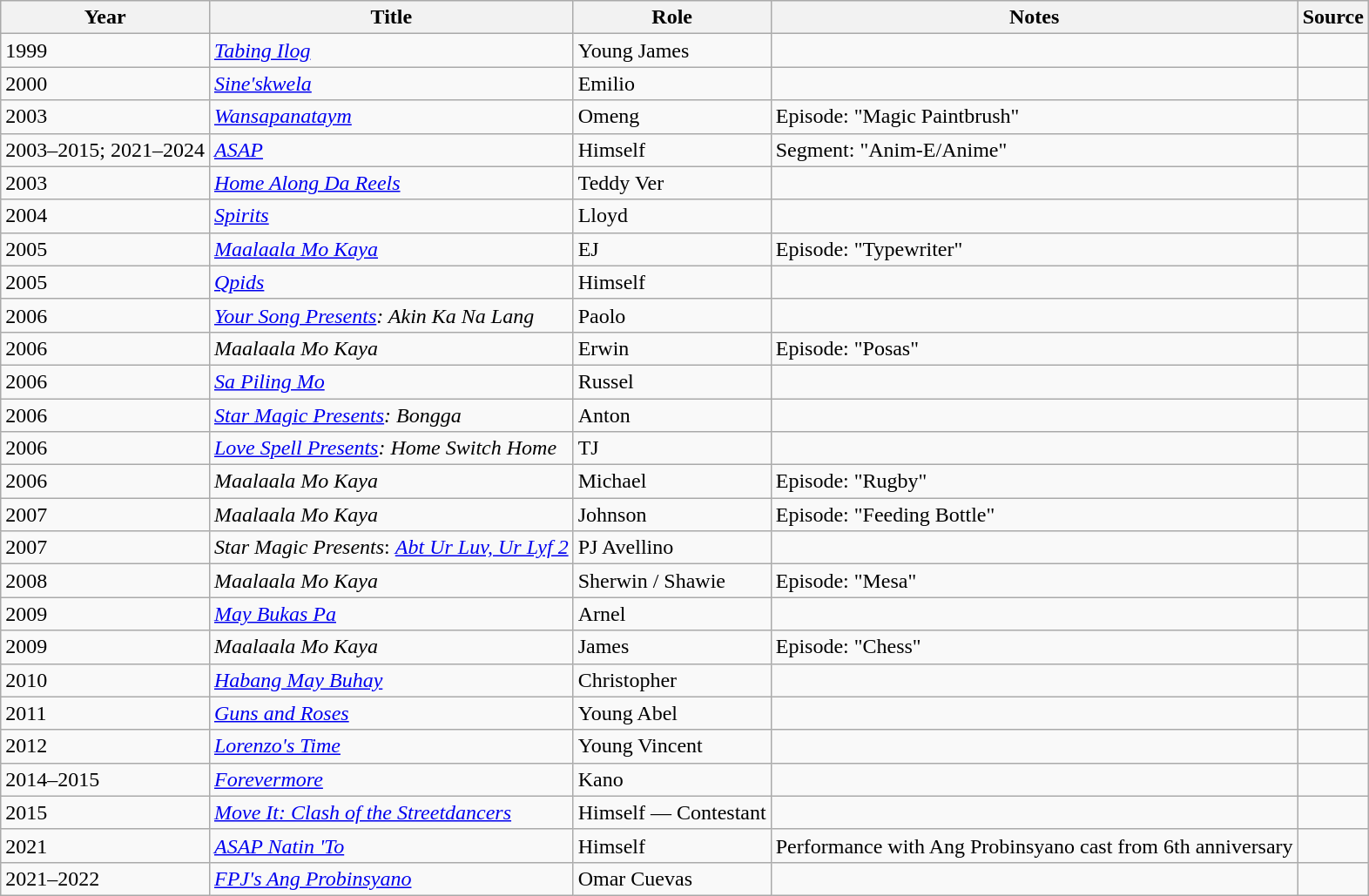<table class="wikitable sortable" >
<tr>
<th>Year</th>
<th>Title</th>
<th>Role</th>
<th class="unsortable">Notes </th>
<th class="unsortable">Source </th>
</tr>
<tr>
<td>1999</td>
<td><em><a href='#'>Tabing Ilog</a></em></td>
<td>Young James</td>
<td></td>
<td></td>
</tr>
<tr>
<td>2000</td>
<td><em><a href='#'>Sine'skwela</a></em></td>
<td>Emilio</td>
<td></td>
<td></td>
</tr>
<tr>
<td>2003</td>
<td><em><a href='#'>Wansapanataym</a></em></td>
<td>Omeng</td>
<td>Episode: "Magic Paintbrush"</td>
<td></td>
</tr>
<tr>
<td>2003–2015; 2021–2024</td>
<td><em><a href='#'>ASAP</a></em></td>
<td>Himself</td>
<td>Segment: "Anim-E/Anime"</td>
<td></td>
</tr>
<tr>
<td>2003</td>
<td><em><a href='#'>Home Along Da Reels</a></em></td>
<td>Teddy Ver</td>
<td></td>
<td></td>
</tr>
<tr>
<td>2004</td>
<td><em><a href='#'>Spirits</a></em></td>
<td>Lloyd</td>
<td></td>
<td></td>
</tr>
<tr>
<td>2005</td>
<td><em><a href='#'>Maalaala Mo Kaya</a></em></td>
<td>EJ</td>
<td>Episode: "Typewriter"</td>
<td></td>
</tr>
<tr>
<td>2005</td>
<td><em><a href='#'>Qpids</a></em></td>
<td>Himself</td>
<td></td>
<td></td>
</tr>
<tr>
<td>2006</td>
<td><em><a href='#'>Your Song Presents</a>: Akin Ka Na Lang</em></td>
<td>Paolo</td>
<td></td>
<td></td>
</tr>
<tr>
<td>2006</td>
<td><em>Maalaala Mo Kaya</em></td>
<td>Erwin</td>
<td>Episode: "Posas"</td>
<td></td>
</tr>
<tr>
<td>2006</td>
<td><em><a href='#'>Sa Piling Mo</a></em></td>
<td>Russel</td>
<td></td>
<td></td>
</tr>
<tr>
<td>2006</td>
<td><em><a href='#'>Star Magic Presents</a>: Bongga</em></td>
<td>Anton</td>
<td></td>
<td></td>
</tr>
<tr>
<td>2006</td>
<td><em><a href='#'>Love Spell Presents</a>: Home Switch Home</em></td>
<td>TJ</td>
<td></td>
<td></td>
</tr>
<tr>
<td>2006</td>
<td><em>Maalaala Mo Kaya</em></td>
<td>Michael</td>
<td>Episode: "Rugby"</td>
<td></td>
</tr>
<tr>
<td>2007</td>
<td><em>Maalaala Mo Kaya</em></td>
<td>Johnson</td>
<td>Episode: "Feeding Bottle"</td>
<td></td>
</tr>
<tr>
<td>2007</td>
<td><em>Star Magic Presents</em>: <em><a href='#'> Abt Ur Luv, Ur Lyf 2</a></em></td>
<td>PJ Avellino</td>
<td></td>
<td></td>
</tr>
<tr>
<td>2008</td>
<td><em>Maalaala Mo Kaya</em></td>
<td>Sherwin / Shawie</td>
<td>Episode: "Mesa"</td>
<td></td>
</tr>
<tr>
<td>2009</td>
<td><em><a href='#'>May Bukas Pa</a></em></td>
<td>Arnel</td>
<td></td>
<td></td>
</tr>
<tr>
<td>2009</td>
<td><em>Maalaala Mo Kaya</em></td>
<td>James</td>
<td>Episode: "Chess"</td>
<td></td>
</tr>
<tr>
<td>2010</td>
<td><em><a href='#'>Habang May Buhay</a></em></td>
<td>Christopher</td>
<td></td>
<td></td>
</tr>
<tr>
<td>2011</td>
<td><em><a href='#'>Guns and Roses</a></em></td>
<td>Young Abel</td>
<td></td>
<td></td>
</tr>
<tr>
<td>2012</td>
<td><em><a href='#'>Lorenzo's Time</a></em></td>
<td>Young Vincent</td>
<td></td>
<td></td>
</tr>
<tr>
<td>2014–2015</td>
<td><em><a href='#'>Forevermore</a></em></td>
<td>Kano</td>
<td></td>
<td></td>
</tr>
<tr>
<td>2015</td>
<td><em><a href='#'>Move It: Clash of the Streetdancers</a></em></td>
<td>Himself — Contestant</td>
<td></td>
<td></td>
</tr>
<tr>
<td>2021</td>
<td><em><a href='#'>ASAP Natin 'To</a></em></td>
<td>Himself</td>
<td>Performance with Ang Probinsyano cast from 6th anniversary</td>
<td></td>
</tr>
<tr>
<td>2021–2022</td>
<td><em><a href='#'>FPJ's Ang Probinsyano</a></em></td>
<td>Omar Cuevas</td>
<td></td>
<td></td>
</tr>
</table>
